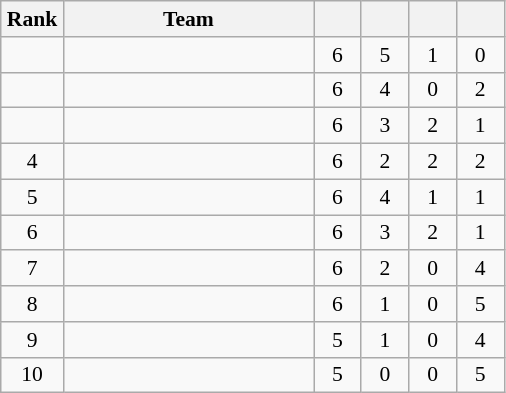<table class="wikitable" style="text-align: center; font-size:90% ">
<tr>
<th width=35>Rank</th>
<th width=160>Team</th>
<th width=25></th>
<th width=25></th>
<th width=25></th>
<th width=25></th>
</tr>
<tr>
<td></td>
<td align=left></td>
<td>6</td>
<td>5</td>
<td>1</td>
<td>0</td>
</tr>
<tr>
<td></td>
<td align=left></td>
<td>6</td>
<td>4</td>
<td>0</td>
<td>2</td>
</tr>
<tr>
<td></td>
<td align=left></td>
<td>6</td>
<td>3</td>
<td>2</td>
<td>1</td>
</tr>
<tr>
<td>4</td>
<td align=left></td>
<td>6</td>
<td>2</td>
<td>2</td>
<td>2</td>
</tr>
<tr>
<td>5</td>
<td align=left></td>
<td>6</td>
<td>4</td>
<td>1</td>
<td>1</td>
</tr>
<tr>
<td>6</td>
<td align=left></td>
<td>6</td>
<td>3</td>
<td>2</td>
<td>1</td>
</tr>
<tr>
<td>7</td>
<td align=left></td>
<td>6</td>
<td>2</td>
<td>0</td>
<td>4</td>
</tr>
<tr>
<td>8</td>
<td align=left></td>
<td>6</td>
<td>1</td>
<td>0</td>
<td>5</td>
</tr>
<tr>
<td>9</td>
<td align=left></td>
<td>5</td>
<td>1</td>
<td>0</td>
<td>4</td>
</tr>
<tr>
<td>10</td>
<td align=left></td>
<td>5</td>
<td>0</td>
<td>0</td>
<td>5</td>
</tr>
</table>
